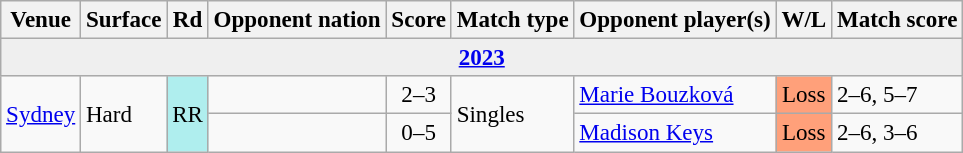<table class="wikitable nowrap" style=font-size:96%>
<tr>
<th>Venue</th>
<th>Surface</th>
<th>Rd</th>
<th>Opponent nation</th>
<th>Score</th>
<th>Match type</th>
<th>Opponent player(s)</th>
<th>W/L</th>
<th>Match score</th>
</tr>
<tr bgcolor=efefef>
<td colspan="9" align="center"><strong><a href='#'>2023</a></strong></td>
</tr>
<tr>
<td rowspan="2"><a href='#'>Sydney</a></td>
<td rowspan="2">Hard</td>
<td rowspan="2" align="center" bgcolor="afeeee">RR</td>
<td></td>
<td align="center">2–3</td>
<td rowspan=2>Singles</td>
<td><a href='#'>Marie Bouzková</a></td>
<td bgcolor=FFA07A align=center>Loss</td>
<td>2–6, 5–7</td>
</tr>
<tr>
<td></td>
<td align="center">0–5</td>
<td><a href='#'>Madison Keys</a></td>
<td bgcolor=FFA07A align=center>Loss</td>
<td>2–6, 3–6</td>
</tr>
</table>
